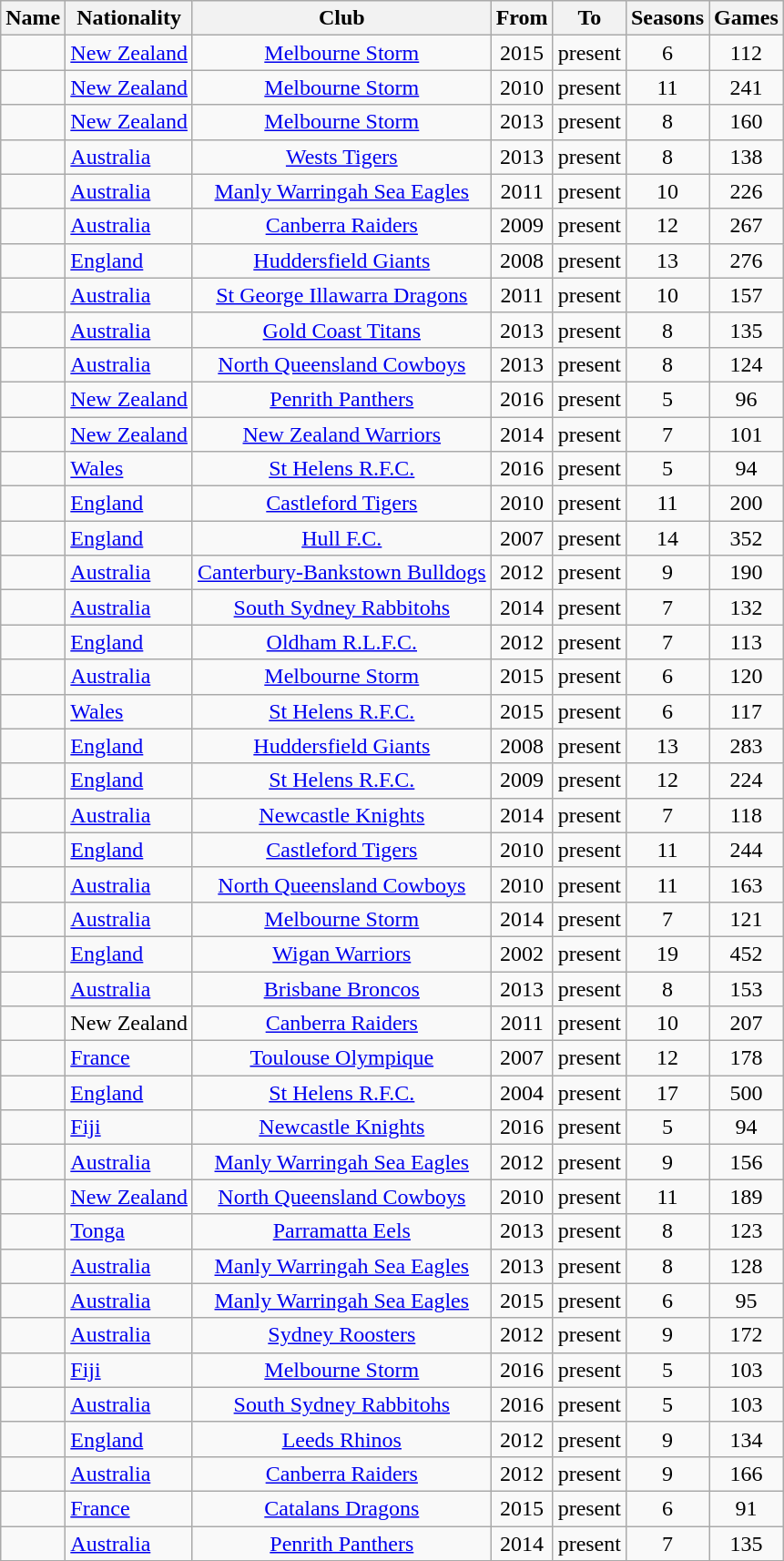<table class="wikitable plainrowheaders sortable" style="text-align: center;">
<tr>
<th>Name</th>
<th>Nationality</th>
<th>Club</th>
<th>From</th>
<th>To</th>
<th>Seasons</th>
<th>Games</th>
</tr>
<tr>
<td align="left"></td>
<td align="left"><a href='#'>New Zealand</a></td>
<td><a href='#'>Melbourne Storm</a></td>
<td>2015</td>
<td>present</td>
<td>6</td>
<td>112</td>
</tr>
<tr>
<td align="left"></td>
<td align="left"><a href='#'>New Zealand</a></td>
<td><a href='#'>Melbourne Storm</a></td>
<td>2010</td>
<td>present</td>
<td>11</td>
<td>241</td>
</tr>
<tr>
<td align="left"></td>
<td align="left"><a href='#'>New Zealand</a></td>
<td><a href='#'>Melbourne Storm</a></td>
<td>2013</td>
<td>present</td>
<td>8</td>
<td>160</td>
</tr>
<tr>
<td align="left"></td>
<td align="left"><a href='#'>Australia</a></td>
<td><a href='#'>Wests Tigers</a></td>
<td>2013</td>
<td>present</td>
<td>8</td>
<td>138</td>
</tr>
<tr>
<td align="left"></td>
<td align="left"><a href='#'>Australia</a></td>
<td><a href='#'>Manly Warringah Sea Eagles</a></td>
<td>2011</td>
<td>present</td>
<td>10</td>
<td>226</td>
</tr>
<tr>
<td align="left"></td>
<td align="left"><a href='#'>Australia</a></td>
<td><a href='#'>Canberra Raiders</a></td>
<td>2009</td>
<td>present</td>
<td>12</td>
<td>267</td>
</tr>
<tr>
<td align="left"></td>
<td align="left"><a href='#'>England</a></td>
<td><a href='#'>Huddersfield Giants</a></td>
<td>2008</td>
<td>present</td>
<td>13</td>
<td>276</td>
</tr>
<tr>
<td align="left"></td>
<td align="left"><a href='#'>Australia</a></td>
<td><a href='#'>St George Illawarra Dragons</a></td>
<td>2011</td>
<td>present</td>
<td>10</td>
<td>157</td>
</tr>
<tr>
<td align="left"></td>
<td align="left"><a href='#'>Australia</a></td>
<td><a href='#'>Gold Coast Titans</a></td>
<td>2013</td>
<td>present</td>
<td>8</td>
<td>135</td>
</tr>
<tr>
<td align="left"></td>
<td align="left"><a href='#'>Australia</a></td>
<td><a href='#'>North Queensland Cowboys</a></td>
<td>2013</td>
<td>present</td>
<td>8</td>
<td>124</td>
</tr>
<tr>
<td align="left"></td>
<td align="left"><a href='#'>New Zealand</a></td>
<td><a href='#'>Penrith Panthers</a></td>
<td>2016</td>
<td>present</td>
<td>5</td>
<td>96</td>
</tr>
<tr>
<td align="left"></td>
<td align="left"><a href='#'>New Zealand</a></td>
<td><a href='#'>New Zealand Warriors</a></td>
<td>2014</td>
<td>present</td>
<td>7</td>
<td>101</td>
</tr>
<tr>
<td align="left"></td>
<td align="left"><a href='#'>Wales</a></td>
<td><a href='#'>St Helens R.F.C.</a></td>
<td>2016</td>
<td>present</td>
<td>5</td>
<td>94</td>
</tr>
<tr>
<td align="left"></td>
<td align="left"><a href='#'>England</a></td>
<td><a href='#'>Castleford Tigers</a></td>
<td>2010</td>
<td>present</td>
<td>11</td>
<td>200</td>
</tr>
<tr>
<td align="left"></td>
<td align="left"><a href='#'>England</a></td>
<td><a href='#'>Hull F.C.</a></td>
<td>2007</td>
<td>present</td>
<td>14</td>
<td>352</td>
</tr>
<tr>
<td align="left"></td>
<td align="left"><a href='#'>Australia</a></td>
<td><a href='#'>Canterbury-Bankstown Bulldogs</a></td>
<td>2012</td>
<td>present</td>
<td>9</td>
<td>190</td>
</tr>
<tr>
<td align="left"></td>
<td align="left"><a href='#'>Australia</a></td>
<td><a href='#'>South Sydney Rabbitohs</a></td>
<td>2014</td>
<td>present</td>
<td>7</td>
<td>132</td>
</tr>
<tr>
<td align="left"></td>
<td align="left"><a href='#'>England</a></td>
<td><a href='#'>Oldham R.L.F.C.</a></td>
<td>2012</td>
<td>present</td>
<td>7</td>
<td>113</td>
</tr>
<tr>
<td align="left"></td>
<td align="left"><a href='#'>Australia</a></td>
<td><a href='#'>Melbourne Storm</a></td>
<td>2015</td>
<td>present</td>
<td>6</td>
<td>120</td>
</tr>
<tr>
<td align="left"></td>
<td align="left"><a href='#'>Wales</a></td>
<td><a href='#'>St Helens R.F.C.</a></td>
<td>2015</td>
<td>present</td>
<td>6</td>
<td>117</td>
</tr>
<tr>
<td align="left"></td>
<td align="left"><a href='#'>England</a></td>
<td><a href='#'>Huddersfield Giants</a></td>
<td>2008</td>
<td>present</td>
<td>13</td>
<td>283</td>
</tr>
<tr>
<td align="left"></td>
<td align="left"><a href='#'>England</a></td>
<td><a href='#'>St Helens R.F.C.</a></td>
<td>2009</td>
<td>present</td>
<td>12</td>
<td>224</td>
</tr>
<tr>
<td align="left"></td>
<td align="left"><a href='#'>Australia</a></td>
<td><a href='#'>Newcastle Knights</a></td>
<td>2014</td>
<td>present</td>
<td>7</td>
<td>118</td>
</tr>
<tr>
<td align="left"></td>
<td align="left"><a href='#'>England</a></td>
<td><a href='#'>Castleford Tigers</a></td>
<td>2010</td>
<td>present</td>
<td>11</td>
<td>244</td>
</tr>
<tr>
<td align="left"></td>
<td align="left"><a href='#'>Australia</a></td>
<td><a href='#'>North Queensland Cowboys</a></td>
<td>2010</td>
<td>present</td>
<td>11</td>
<td>163</td>
</tr>
<tr>
<td align="left"></td>
<td align="left"><a href='#'>Australia</a></td>
<td><a href='#'>Melbourne Storm</a></td>
<td>2014</td>
<td>present</td>
<td>7</td>
<td>121</td>
</tr>
<tr>
<td align="left"></td>
<td align="left"><a href='#'>England</a></td>
<td><a href='#'>Wigan Warriors</a></td>
<td>2002</td>
<td>present</td>
<td>19</td>
<td>452</td>
</tr>
<tr>
<td align="left"></td>
<td align="left"><a href='#'>Australia</a></td>
<td><a href='#'>Brisbane Broncos</a></td>
<td>2013</td>
<td>present</td>
<td>8</td>
<td>153</td>
</tr>
<tr>
<td align="left"></td>
<td align="left">New Zealand</td>
<td><a href='#'>Canberra Raiders</a></td>
<td>2011</td>
<td>present</td>
<td>10</td>
<td>207</td>
</tr>
<tr>
<td align="left"></td>
<td align="left"><a href='#'>France</a></td>
<td><a href='#'>Toulouse Olympique</a></td>
<td>2007</td>
<td>present</td>
<td>12</td>
<td>178</td>
</tr>
<tr>
<td align="left"></td>
<td align="left"><a href='#'>England</a></td>
<td><a href='#'>St Helens R.F.C.</a></td>
<td>2004</td>
<td>present</td>
<td>17</td>
<td>500</td>
</tr>
<tr>
<td align="left"></td>
<td align="left"><a href='#'>Fiji</a></td>
<td><a href='#'>Newcastle Knights</a></td>
<td>2016</td>
<td>present</td>
<td>5</td>
<td>94</td>
</tr>
<tr>
<td align="left"></td>
<td align="left"><a href='#'>Australia</a></td>
<td><a href='#'>Manly Warringah Sea Eagles</a></td>
<td>2012</td>
<td>present</td>
<td>9</td>
<td>156</td>
</tr>
<tr>
<td align="left"></td>
<td align="left"><a href='#'>New Zealand</a></td>
<td><a href='#'>North Queensland Cowboys</a></td>
<td>2010</td>
<td>present</td>
<td>11</td>
<td>189</td>
</tr>
<tr>
<td align="left"></td>
<td align="left"><a href='#'>Tonga</a></td>
<td><a href='#'>Parramatta Eels</a></td>
<td>2013</td>
<td>present</td>
<td>8</td>
<td>123</td>
</tr>
<tr>
<td align="left"></td>
<td align="left"><a href='#'>Australia</a></td>
<td><a href='#'>Manly Warringah Sea Eagles</a></td>
<td>2013</td>
<td>present</td>
<td>8</td>
<td>128</td>
</tr>
<tr>
<td align="left"></td>
<td align="left"><a href='#'>Australia</a></td>
<td><a href='#'>Manly Warringah Sea Eagles</a></td>
<td>2015</td>
<td>present</td>
<td>6</td>
<td>95</td>
</tr>
<tr>
<td align="left"></td>
<td align="left"><a href='#'>Australia</a></td>
<td><a href='#'>Sydney Roosters</a></td>
<td>2012</td>
<td>present</td>
<td>9</td>
<td>172</td>
</tr>
<tr>
<td align="left"></td>
<td align="left"><a href='#'>Fiji</a></td>
<td><a href='#'>Melbourne Storm</a></td>
<td>2016</td>
<td>present</td>
<td>5</td>
<td>103</td>
</tr>
<tr>
<td align="left"></td>
<td align="left"><a href='#'>Australia</a></td>
<td><a href='#'>South Sydney Rabbitohs</a></td>
<td>2016</td>
<td>present</td>
<td>5</td>
<td>103</td>
</tr>
<tr>
<td align="left"></td>
<td align="left"><a href='#'>England</a></td>
<td><a href='#'>Leeds Rhinos</a></td>
<td>2012</td>
<td>present</td>
<td>9</td>
<td>134</td>
</tr>
<tr>
<td align="left"></td>
<td align="left"><a href='#'>Australia</a></td>
<td><a href='#'>Canberra Raiders</a></td>
<td>2012</td>
<td>present</td>
<td>9</td>
<td>166</td>
</tr>
<tr>
<td align="left"></td>
<td align="left"><a href='#'>France</a></td>
<td><a href='#'>Catalans Dragons</a></td>
<td>2015</td>
<td>present</td>
<td>6</td>
<td>91</td>
</tr>
<tr>
<td align="left"></td>
<td align="left"><a href='#'>Australia</a></td>
<td><a href='#'>Penrith Panthers</a></td>
<td>2014</td>
<td>present</td>
<td>7</td>
<td>135</td>
</tr>
<tr>
</tr>
</table>
